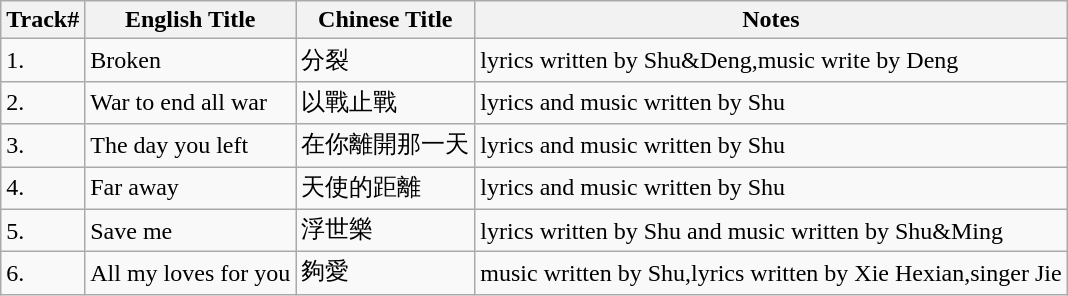<table class="wikitable">
<tr>
<th>Track#</th>
<th>English Title</th>
<th>Chinese Title</th>
<th>Notes</th>
</tr>
<tr>
<td>1.</td>
<td>Broken</td>
<td>分裂</td>
<td>lyrics written by Shu&Deng,music write by Deng</td>
</tr>
<tr>
<td>2.</td>
<td>War to end all war</td>
<td>以戰止戰</td>
<td>lyrics and music written by Shu</td>
</tr>
<tr>
<td>3.</td>
<td>The day you left</td>
<td>在你離開那一天</td>
<td>lyrics and music written by Shu</td>
</tr>
<tr>
<td>4.</td>
<td>Far away</td>
<td>天使的距離</td>
<td>lyrics and music written by Shu</td>
</tr>
<tr>
<td>5.</td>
<td>Save me</td>
<td>浮世樂</td>
<td>lyrics written by Shu and music written by Shu&Ming</td>
</tr>
<tr>
<td>6.</td>
<td>All my loves for you</td>
<td>夠愛</td>
<td>music written by Shu,lyrics written by Xie Hexian,singer Jie</td>
</tr>
</table>
